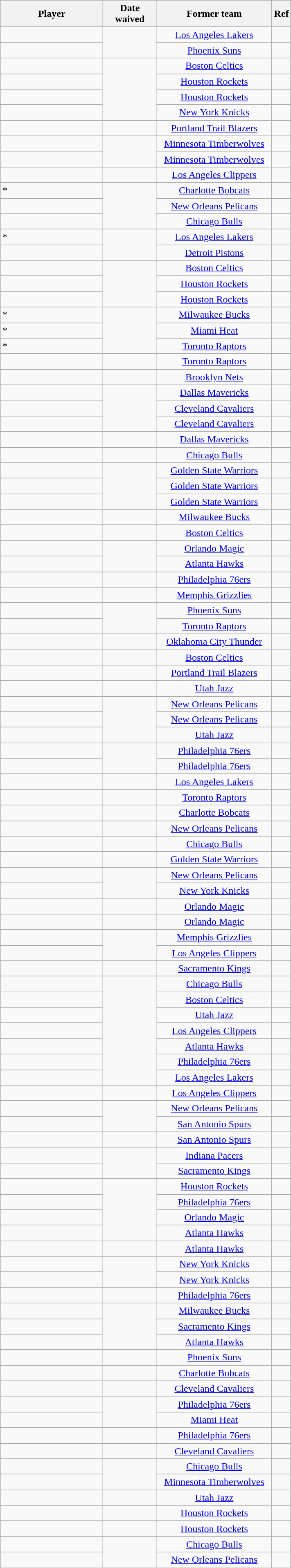<table class="wikitable sortable" style="text-align:center">
<tr>
<th style="width:160px">Player</th>
<th style="width:80px">Date waived</th>
<th style="width:180px">Former team</th>
<th class="unsortable">Ref</th>
</tr>
<tr>
<td align=left></td>
<td rowspan=2 style="text-align:center"></td>
<td><a href='#'>Los Angeles Lakers</a></td>
<td></td>
</tr>
<tr>
<td align=left></td>
<td><a href='#'>Phoenix Suns</a></td>
<td></td>
</tr>
<tr>
<td align=left></td>
<td rowspan=4 style="text-align:center"></td>
<td><a href='#'>Boston Celtics</a></td>
<td></td>
</tr>
<tr>
<td align=left></td>
<td><a href='#'>Houston Rockets</a></td>
<td></td>
</tr>
<tr>
<td align=left></td>
<td><a href='#'>Houston Rockets</a></td>
<td></td>
</tr>
<tr>
<td align=left></td>
<td><a href='#'>New York Knicks</a></td>
<td></td>
</tr>
<tr>
<td align=left></td>
<td></td>
<td><a href='#'>Portland Trail Blazers</a></td>
<td></td>
</tr>
<tr>
<td align=left></td>
<td rowspan=2 style="text-align:center"></td>
<td><a href='#'>Minnesota Timberwolves</a></td>
<td></td>
</tr>
<tr>
<td align=left></td>
<td><a href='#'>Minnesota Timberwolves</a></td>
<td></td>
</tr>
<tr>
<td align=left></td>
<td></td>
<td><a href='#'>Los Angeles Clippers</a></td>
<td></td>
</tr>
<tr>
<td align=left>*</td>
<td rowspan=3 style="text-align:center"></td>
<td><a href='#'>Charlotte Bobcats</a></td>
<td></td>
</tr>
<tr>
<td align=left></td>
<td><a href='#'>New Orleans Pelicans</a></td>
<td></td>
</tr>
<tr>
<td align=left></td>
<td><a href='#'>Chicago Bulls</a></td>
<td></td>
</tr>
<tr>
<td align=left>*</td>
<td rowspan=2 style="text-align:center"></td>
<td><a href='#'>Los Angeles Lakers</a></td>
<td></td>
</tr>
<tr>
<td align=left></td>
<td><a href='#'>Detroit Pistons</a></td>
<td></td>
</tr>
<tr>
<td align=left></td>
<td rowspan=3 style="text-align:center"></td>
<td><a href='#'>Boston Celtics</a></td>
<td></td>
</tr>
<tr>
<td align=left></td>
<td><a href='#'>Houston Rockets</a></td>
<td></td>
</tr>
<tr>
<td align=left></td>
<td><a href='#'>Houston Rockets</a></td>
<td></td>
</tr>
<tr>
<td align=left>*</td>
<td rowspan=3 style="text-align:center"></td>
<td><a href='#'>Milwaukee Bucks</a></td>
<td></td>
</tr>
<tr>
<td align=left>*</td>
<td><a href='#'>Miami Heat</a></td>
<td></td>
</tr>
<tr>
<td align=left>*</td>
<td><a href='#'>Toronto Raptors</a></td>
<td></td>
</tr>
<tr>
<td align=left></td>
<td></td>
<td><a href='#'>Toronto Raptors</a></td>
<td></td>
</tr>
<tr>
<td align=left></td>
<td></td>
<td><a href='#'>Brooklyn Nets</a></td>
<td></td>
</tr>
<tr>
<td align=left></td>
<td rowspan=3 style="text-align:center"></td>
<td><a href='#'>Dallas Mavericks</a></td>
<td></td>
</tr>
<tr>
<td align=left></td>
<td><a href='#'>Cleveland Cavaliers</a></td>
<td></td>
</tr>
<tr>
<td align=left></td>
<td><a href='#'>Cleveland Cavaliers</a></td>
<td></td>
</tr>
<tr>
<td align=left></td>
<td rowspan=1 style="text-align:center"></td>
<td><a href='#'>Dallas Mavericks</a></td>
<td></td>
</tr>
<tr>
<td align=left></td>
<td></td>
<td><a href='#'>Chicago Bulls</a></td>
<td></td>
</tr>
<tr>
<td align=left></td>
<td rowspan=3 style="text-align:center"></td>
<td><a href='#'>Golden State Warriors</a></td>
<td></td>
</tr>
<tr>
<td align=left></td>
<td><a href='#'>Golden State Warriors</a></td>
<td></td>
</tr>
<tr>
<td align=left></td>
<td><a href='#'>Golden State Warriors</a></td>
<td></td>
</tr>
<tr>
<td align=left></td>
<td></td>
<td><a href='#'>Milwaukee Bucks</a></td>
<td></td>
</tr>
<tr>
<td align=left></td>
<td></td>
<td><a href='#'>Boston Celtics</a></td>
<td></td>
</tr>
<tr>
<td align=left></td>
<td rowspan=2 style="text-align:center"></td>
<td><a href='#'>Orlando Magic</a></td>
<td></td>
</tr>
<tr>
<td align=left></td>
<td><a href='#'>Atlanta Hawks</a></td>
<td></td>
</tr>
<tr>
<td align=left></td>
<td rowspan=1 style="text-align:center"></td>
<td><a href='#'>Philadelphia 76ers</a></td>
<td></td>
</tr>
<tr>
<td align=left></td>
<td rowspan=1 style="text-align:center"></td>
<td><a href='#'>Memphis Grizzlies</a></td>
<td></td>
</tr>
<tr>
<td align=left></td>
<td rowspan=2 style="text-align:center"></td>
<td><a href='#'>Phoenix Suns</a></td>
<td></td>
</tr>
<tr>
<td align=left></td>
<td><a href='#'>Toronto Raptors</a></td>
<td></td>
</tr>
<tr>
<td align=left></td>
<td rowspan=1 style="text-align:center"></td>
<td><a href='#'>Oklahoma City Thunder</a></td>
<td></td>
</tr>
<tr>
<td align=left></td>
<td rowspan=1 style="text-align:center"></td>
<td><a href='#'>Boston Celtics</a></td>
<td></td>
</tr>
<tr>
<td align=left></td>
<td rowspan=1 style="text-align:center"></td>
<td><a href='#'>Portland Trail Blazers</a></td>
<td></td>
</tr>
<tr>
<td align=left></td>
<td rowspan=1 style="text-align:center"></td>
<td><a href='#'>Utah Jazz</a></td>
<td></td>
</tr>
<tr>
<td align=left></td>
<td rowspan=3 style="text-align:center"></td>
<td><a href='#'>New Orleans Pelicans</a></td>
<td></td>
</tr>
<tr>
<td align=left></td>
<td><a href='#'>New Orleans Pelicans</a></td>
<td></td>
</tr>
<tr>
<td align=left></td>
<td><a href='#'>Utah Jazz</a></td>
<td></td>
</tr>
<tr>
<td align=left></td>
<td rowspan=2 style="text-align:center"></td>
<td><a href='#'>Philadelphia 76ers</a></td>
<td></td>
</tr>
<tr>
<td align=left></td>
<td><a href='#'>Philadelphia 76ers</a></td>
<td></td>
</tr>
<tr>
<td align=left></td>
<td rowspan=1 style="text-align:center"></td>
<td><a href='#'>Los Angeles Lakers</a></td>
<td></td>
</tr>
<tr>
<td align=left></td>
<td rowspan=1 style="text-align:center"></td>
<td><a href='#'>Toronto Raptors</a></td>
<td></td>
</tr>
<tr>
<td align=left></td>
<td rowspan=1 style="text-align:center"></td>
<td><a href='#'>Charlotte Bobcats</a></td>
<td></td>
</tr>
<tr>
<td align=left></td>
<td rowspan=1 style="text-align:center"></td>
<td><a href='#'>New Orleans Pelicans</a></td>
<td></td>
</tr>
<tr>
<td align=left></td>
<td rowspan=1 style="text-align:center"></td>
<td><a href='#'>Chicago Bulls</a></td>
<td></td>
</tr>
<tr>
<td align=left></td>
<td rowspan=1 style="text-align:center"></td>
<td><a href='#'>Golden State Warriors</a></td>
<td></td>
</tr>
<tr>
<td align=left></td>
<td rowspan=2 style"text-align:center"></td>
<td><a href='#'>New Orleans Pelicans</a></td>
<td></td>
</tr>
<tr>
<td align=left></td>
<td><a href='#'>New York Knicks</a></td>
<td></td>
</tr>
<tr>
<td align=left></td>
<td rowspan=1 style"text-align:center"></td>
<td><a href='#'>Orlando Magic</a></td>
<td></td>
</tr>
<tr>
<td align=left></td>
<td rowspan=1 style"text-align:center"></td>
<td><a href='#'>Orlando Magic</a></td>
<td></td>
</tr>
<tr>
<td align=left></td>
<td rowspan=2 style"text-align:center"></td>
<td><a href='#'>Memphis Grizzlies</a></td>
<td></td>
</tr>
<tr>
<td align=left></td>
<td><a href='#'>Los Angeles Clippers</a></td>
<td></td>
</tr>
<tr>
<td align=left></td>
<td rowspan=1 style"text-align:center"></td>
<td><a href='#'>Sacramento Kings</a></td>
<td></td>
</tr>
<tr>
<td align=left></td>
<td rowspan=7 style="text-align:center"></td>
<td><a href='#'>Chicago Bulls</a></td>
<td></td>
</tr>
<tr>
<td align=left></td>
<td><a href='#'>Boston Celtics</a></td>
<td></td>
</tr>
<tr>
<td align=left></td>
<td><a href='#'>Utah Jazz</a></td>
<td></td>
</tr>
<tr>
<td align=left></td>
<td><a href='#'>Los Angeles Clippers</a></td>
<td></td>
</tr>
<tr>
<td align=left></td>
<td><a href='#'>Atlanta Hawks</a></td>
<td></td>
</tr>
<tr>
<td align=left></td>
<td><a href='#'>Philadelphia 76ers</a></td>
<td></td>
</tr>
<tr>
<td align=left></td>
<td><a href='#'>Los Angeles Lakers</a></td>
<td></td>
</tr>
<tr>
<td align=left></td>
<td rowspan=1 style="text-align:center"></td>
<td><a href='#'>Los Angeles Clippers</a></td>
<td></td>
</tr>
<tr>
<td align=left></td>
<td rowspan=2 style="text-align:center"></td>
<td><a href='#'>New Orleans Pelicans</a></td>
<td></td>
</tr>
<tr>
<td align=left></td>
<td><a href='#'>San Antonio Spurs</a></td>
<td></td>
</tr>
<tr>
<td align=left></td>
<td rowspan=1 style="text-align:center"></td>
<td><a href='#'>San Antonio Spurs</a></td>
<td></td>
</tr>
<tr>
<td align=left></td>
<td rowspan=2 style="text-align:center"></td>
<td><a href='#'>Indiana Pacers</a></td>
<td></td>
</tr>
<tr>
<td align=left></td>
<td><a href='#'>Sacramento Kings</a></td>
<td></td>
</tr>
<tr>
<td align=left></td>
<td rowspan=4 style="text-align:center"></td>
<td><a href='#'>Houston Rockets</a></td>
<td></td>
</tr>
<tr>
<td align=left></td>
<td><a href='#'>Philadelphia 76ers</a></td>
<td></td>
</tr>
<tr>
<td align=left></td>
<td><a href='#'>Orlando Magic</a></td>
<td></td>
</tr>
<tr>
<td align=left></td>
<td><a href='#'>Atlanta Hawks</a></td>
<td></td>
</tr>
<tr>
<td align=left></td>
<td rowspan=1 style="text-align:center"></td>
<td><a href='#'>Atlanta Hawks</a></td>
<td></td>
</tr>
<tr>
<td align=left></td>
<td rowspan=2 style="text-align:center"></td>
<td><a href='#'>New York Knicks</a></td>
<td></td>
</tr>
<tr>
<td align=left></td>
<td><a href='#'>New York Knicks</a></td>
<td></td>
</tr>
<tr>
<td align=left></td>
<td rowspan=1 style="text-align:center"></td>
<td><a href='#'>Philadelphia 76ers</a></td>
<td></td>
</tr>
<tr>
<td align=left></td>
<td rowspan=3 style="text-align:center"></td>
<td><a href='#'>Milwaukee Bucks</a></td>
<td></td>
</tr>
<tr>
<td align=left></td>
<td><a href='#'>Sacramento Kings</a></td>
<td></td>
</tr>
<tr>
<td align=left></td>
<td><a href='#'>Atlanta Hawks</a></td>
<td></td>
</tr>
<tr>
<td align=left></td>
<td rowspan=1 style="text-align:center"></td>
<td><a href='#'>Phoenix Suns</a></td>
<td></td>
</tr>
<tr>
<td align=left></td>
<td rowspan=1 style="text-align:center"></td>
<td><a href='#'>Charlotte Bobcats</a></td>
<td></td>
</tr>
<tr>
<td align=left></td>
<td rowspan=1 style="text-align:center"></td>
<td><a href='#'>Cleveland Cavaliers</a></td>
<td></td>
</tr>
<tr>
<td align=left></td>
<td rowspan=2 style="text-align:center"></td>
<td><a href='#'>Philadelphia 76ers</a></td>
<td></td>
</tr>
<tr>
<td align=left></td>
<td><a href='#'>Miami Heat</a></td>
<td></td>
</tr>
<tr>
<td align=left></td>
<td rowspan=1 style="text-align:center"></td>
<td><a href='#'>Philadelphia 76ers</a></td>
<td></td>
</tr>
<tr>
<td align=left></td>
<td rowspan=1 style="text-align:center"></td>
<td><a href='#'>Cleveland Cavaliers</a></td>
<td></td>
</tr>
<tr>
<td align=left></td>
<td rowspan=2 style="text-align:center"></td>
<td><a href='#'>Chicago Bulls</a></td>
<td></td>
</tr>
<tr>
<td align=left></td>
<td><a href='#'>Minnesota Timberwolves</a></td>
<td></td>
</tr>
<tr>
<td align=left></td>
<td rowspan=1 style="text-align:center"></td>
<td><a href='#'>Utah Jazz</a></td>
<td></td>
</tr>
<tr>
<td align=left></td>
<td rowspan=1 style="text-align:center"></td>
<td><a href='#'>Houston Rockets</a></td>
<td></td>
</tr>
<tr>
<td align=left></td>
<td rowspan=1 style="text-align:center"></td>
<td><a href='#'>Houston Rockets</a></td>
<td></td>
</tr>
<tr>
<td align=left></td>
<td rowspan=2 style="text-align:center"></td>
<td><a href='#'>Chicago Bulls</a></td>
<td></td>
</tr>
<tr>
<td align=left></td>
<td><a href='#'>New Orleans Pelicans</a></td>
<td></td>
</tr>
</table>
